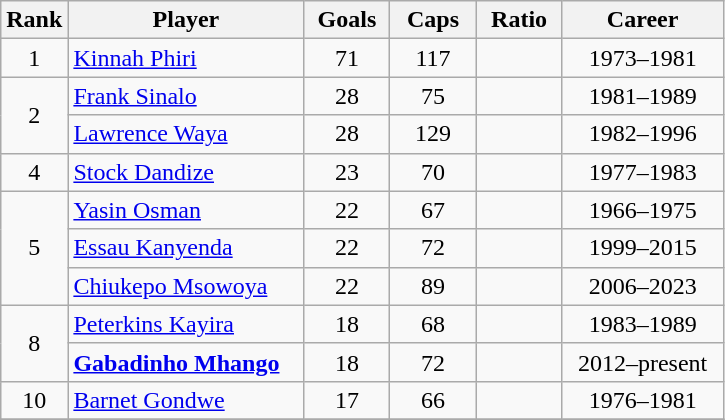<table class="wikitable sortable" style="text-align:center;">
<tr>
<th width=30px>Rank</th>
<th style="width:150px;">Player</th>
<th width=50px>Goals</th>
<th width=50px>Caps</th>
<th width=50px>Ratio</th>
<th style="width:100px;">Career</th>
</tr>
<tr>
<td>1</td>
<td align=left><a href='#'>Kinnah Phiri</a></td>
<td>71</td>
<td>117</td>
<td></td>
<td>1973–1981</td>
</tr>
<tr>
<td rowspan=2>2</td>
<td align=left><a href='#'>Frank Sinalo</a></td>
<td>28</td>
<td>75</td>
<td></td>
<td>1981–1989</td>
</tr>
<tr>
<td align=left><a href='#'>Lawrence Waya</a></td>
<td>28</td>
<td>129</td>
<td></td>
<td>1982–1996</td>
</tr>
<tr>
<td>4</td>
<td align=left><a href='#'>Stock Dandize</a></td>
<td>23</td>
<td>70</td>
<td></td>
<td>1977–1983</td>
</tr>
<tr>
<td rowspan=3>5</td>
<td align=left><a href='#'>Yasin Osman</a></td>
<td>22</td>
<td>67</td>
<td></td>
<td>1966–1975</td>
</tr>
<tr>
<td align=left><a href='#'>Essau Kanyenda</a></td>
<td>22</td>
<td>72</td>
<td></td>
<td>1999–2015</td>
</tr>
<tr>
<td align=left><a href='#'>Chiukepo Msowoya</a></td>
<td>22</td>
<td>89</td>
<td></td>
<td>2006–2023</td>
</tr>
<tr>
<td rowspan=2>8</td>
<td align=left><a href='#'>Peterkins Kayira</a></td>
<td>18</td>
<td>68</td>
<td></td>
<td>1983–1989</td>
</tr>
<tr>
<td align=left><strong><a href='#'>Gabadinho Mhango</a></strong></td>
<td>18</td>
<td>72</td>
<td></td>
<td>2012–present</td>
</tr>
<tr>
<td>10</td>
<td align=left><a href='#'>Barnet Gondwe</a></td>
<td>17</td>
<td>66</td>
<td></td>
<td>1976–1981</td>
</tr>
<tr>
</tr>
</table>
